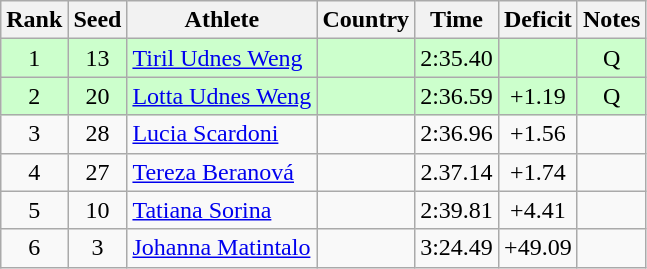<table class="wikitable sortable" style="text-align:center">
<tr>
<th>Rank</th>
<th>Seed</th>
<th>Athlete</th>
<th>Country</th>
<th>Time</th>
<th>Deficit</th>
<th>Notes</th>
</tr>
<tr bgcolor=ccffcc>
<td>1</td>
<td>13</td>
<td align=left><a href='#'>Tiril Udnes Weng</a></td>
<td align=left></td>
<td>2:35.40</td>
<td></td>
<td>Q</td>
</tr>
<tr bgcolor=ccffcc>
<td>2</td>
<td>20</td>
<td align=left><a href='#'>Lotta Udnes Weng</a></td>
<td align=left></td>
<td>2:36.59</td>
<td>+1.19</td>
<td>Q</td>
</tr>
<tr>
<td>3</td>
<td>28</td>
<td align=left><a href='#'>Lucia Scardoni</a></td>
<td align=left></td>
<td>2:36.96</td>
<td>+1.56</td>
<td></td>
</tr>
<tr>
<td>4</td>
<td>27</td>
<td align=left><a href='#'>Tereza Beranová</a></td>
<td align=left></td>
<td>2.37.14</td>
<td>+1.74</td>
<td></td>
</tr>
<tr>
<td>5</td>
<td>10</td>
<td align=left><a href='#'>Tatiana Sorina</a></td>
<td align=left></td>
<td>2:39.81</td>
<td>+4.41</td>
<td></td>
</tr>
<tr>
<td>6</td>
<td>3</td>
<td align=left><a href='#'>Johanna Matintalo</a></td>
<td align=left></td>
<td>3:24.49</td>
<td>+49.09</td>
<td></td>
</tr>
</table>
